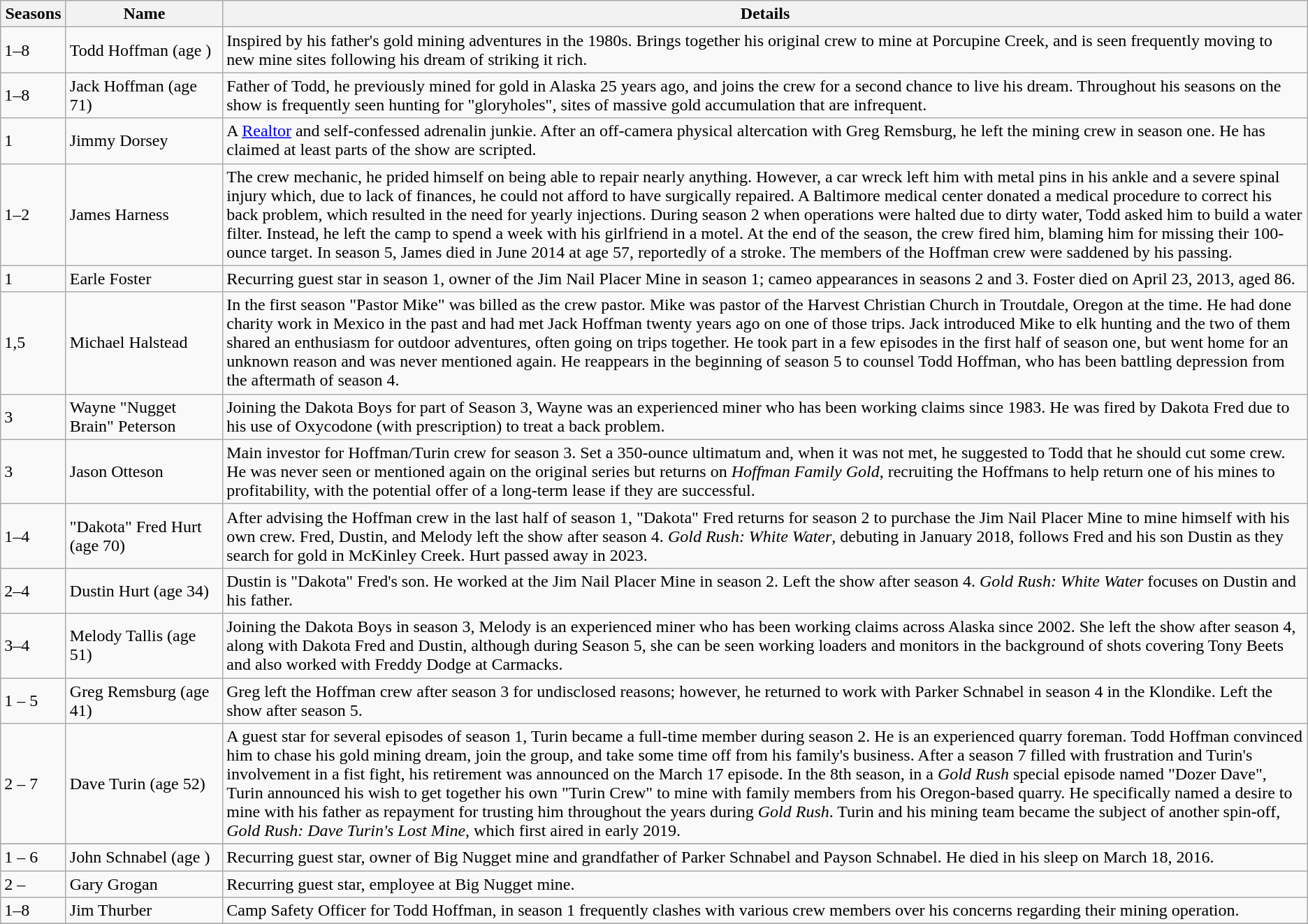<table class="wikitable sortable">
<tr>
<th style="width:5%;">Seasons</th>
<th style="width:12%;">Name</th>
<th colspan="11" style="width:83%;">Details</th>
</tr>
<tr>
<td>1–8</td>
<td>Todd Hoffman (age )</td>
<td>Inspired by his father's gold mining adventures in the 1980s. Brings together his original crew to mine at Porcupine Creek, and is seen frequently moving to new mine sites following his dream of striking it rich.</td>
</tr>
<tr>
<td>1–8</td>
<td>Jack Hoffman (age 71)</td>
<td>Father of Todd, he previously mined for gold in Alaska 25 years ago, and joins the crew for a second chance to live his dream. Throughout his seasons on the show is frequently seen hunting for "gloryholes", sites of massive gold accumulation that are infrequent.</td>
</tr>
<tr>
<td>1</td>
<td>Jimmy Dorsey</td>
<td>A <a href='#'>Realtor</a> and self-confessed adrenalin junkie. After an off-camera physical altercation with Greg Remsburg, he left the mining crew in season one. He has claimed at least parts of the show are scripted.</td>
</tr>
<tr>
<td>1–2</td>
<td>James Harness</td>
<td>The crew mechanic, he prided himself on being able to repair nearly anything.  However, a car wreck left him with metal pins in his ankle and a severe spinal injury which, due to lack of finances, he could not afford to have surgically repaired. A Baltimore medical center donated a medical procedure to correct his back problem, which resulted in the need for yearly injections. During season 2 when operations were halted due to dirty water, Todd asked him to build a water filter. Instead, he left the camp to spend a week with his girlfriend in a motel. At the end of the season, the crew fired him, blaming him for missing their 100-ounce target. In season 5, James died in June 2014 at age 57, reportedly of a stroke. The members of the Hoffman crew were saddened by his passing.</td>
</tr>
<tr>
<td>1</td>
<td>Earle Foster</td>
<td>Recurring guest star in season 1, owner of the Jim Nail Placer Mine in season 1; cameo appearances in seasons 2 and 3. Foster died on April 23, 2013, aged 86.</td>
</tr>
<tr>
<td>1,5</td>
<td>Michael Halstead</td>
<td>In the first season "Pastor Mike" was billed as the crew pastor. Mike was pastor of the Harvest Christian Church in Troutdale, Oregon at the time. He had done charity work in Mexico in the past and had met Jack Hoffman twenty years ago on one of those trips. Jack introduced Mike to elk hunting and the two of them shared an enthusiasm for outdoor adventures, often going on trips together. He took part in a few episodes in the first half of season one, but went home for an unknown reason and was never mentioned again. He reappears in the beginning of season 5 to counsel Todd Hoffman, who has been battling depression from the aftermath of season 4.</td>
</tr>
<tr>
<td>3</td>
<td>Wayne "Nugget Brain" Peterson</td>
<td>Joining the Dakota Boys for part of Season 3, Wayne was an experienced miner who has been working claims since 1983. He was fired by Dakota Fred due to his use of Oxycodone (with prescription) to treat a back problem.</td>
</tr>
<tr>
<td>3</td>
<td>Jason Otteson</td>
<td>Main investor for Hoffman/Turin crew for season 3. Set a 350-ounce ultimatum and, when it was not met, he suggested to Todd that he should cut some crew. He was never seen or mentioned again on the original series but returns on <em>Hoffman Family Gold</em>, recruiting the Hoffmans to help return one of his mines to profitability, with the potential offer of a long-term lease if they are successful.</td>
</tr>
<tr>
<td>1–4</td>
<td>"Dakota" Fred Hurt (age 70)</td>
<td>After advising the Hoffman crew in the last half of season 1, "Dakota" Fred returns for season 2 to purchase the Jim Nail Placer Mine to mine himself with his own crew. Fred, Dustin, and Melody left the show after season 4. <em>Gold Rush: White Water</em>, debuting in January 2018, follows Fred and his son Dustin as they search for gold in McKinley Creek. Hurt passed away in 2023.</td>
</tr>
<tr>
<td>2–4</td>
<td>Dustin Hurt (age 34)</td>
<td>Dustin is "Dakota" Fred's son. He worked at the Jim Nail Placer Mine in season 2. Left the show after season 4. <em>Gold Rush: White Water</em> focuses on Dustin and his father.</td>
</tr>
<tr>
<td>3–4</td>
<td>Melody Tallis (age 51)</td>
<td>Joining the Dakota Boys in season 3, Melody is an experienced miner who has been working claims across Alaska since 2002. She left the show after season 4, along with Dakota Fred and Dustin, although during Season 5, she can be seen working loaders and monitors in the background of shots covering Tony Beets and also worked with Freddy Dodge at Carmacks.</td>
</tr>
<tr>
<td>1 – 5</td>
<td>Greg Remsburg (age 41)</td>
<td>Greg left the Hoffman crew after season 3 for undisclosed reasons; however, he returned to work with Parker Schnabel in season 4 in the Klondike. Left the show after season 5.</td>
</tr>
<tr>
<td>2 – 7</td>
<td>Dave Turin (age 52)</td>
<td>A guest star for several episodes of season 1, Turin became a full-time member during season 2. He is an experienced quarry foreman. Todd Hoffman convinced him to chase his gold mining dream, join the group, and take some time off from his family's business. After a season 7 filled with frustration and Turin's involvement in a fist fight, his retirement was announced on the March 17 episode. In the 8th season, in a <em>Gold Rush</em> special episode named "Dozer Dave", Turin announced his wish to get together his own "Turin Crew" to mine with family members from his Oregon-based quarry. He specifically named a desire to mine with his father as repayment for trusting him throughout the years during <em>Gold Rush</em>. Turin and his mining team became the subject of another spin-off, <em>Gold Rush: Dave Turin's Lost Mine</em>, which first aired in early 2019.</td>
</tr>
<tr>
</tr>
<tr>
<td>1 – 6</td>
<td>John Schnabel (age )</td>
<td>Recurring guest star, owner of Big Nugget mine and grandfather of Parker Schnabel and Payson Schnabel. He died in his sleep on March 18, 2016.</td>
</tr>
<tr>
<td>2 –</td>
<td>Gary Grogan</td>
<td>Recurring guest star, employee at Big Nugget mine.</td>
</tr>
<tr>
<td>1–8</td>
<td>Jim Thurber</td>
<td>Camp Safety Officer for Todd Hoffman, in season 1 frequently clashes with various crew members over his concerns regarding their mining operation.</td>
</tr>
<tr>
</tr>
</table>
